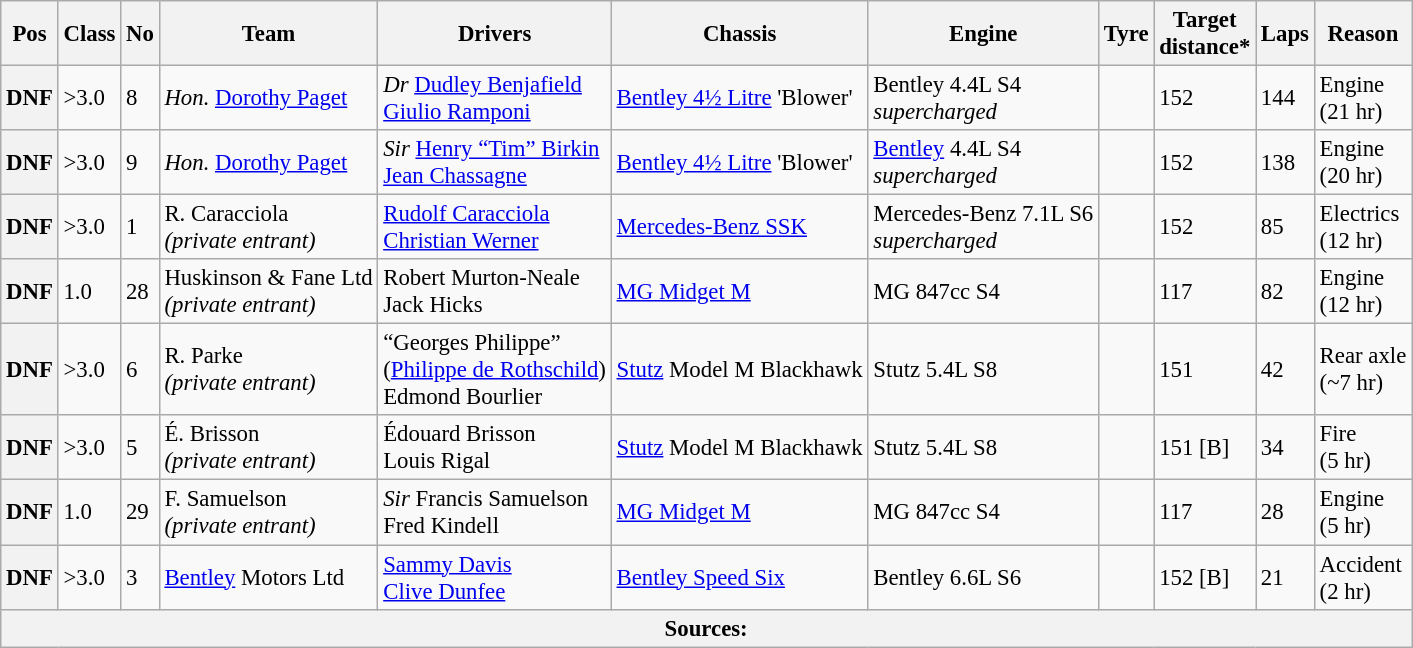<table class="wikitable" style="font-size: 95%;">
<tr>
<th>Pos</th>
<th>Class</th>
<th>No</th>
<th>Team</th>
<th>Drivers</th>
<th>Chassis</th>
<th>Engine</th>
<th>Tyre</th>
<th>Target<br>distance*</th>
<th>Laps</th>
<th>Reason</th>
</tr>
<tr>
<th>DNF</th>
<td>>3.0</td>
<td>8</td>
<td> <em>Hon. </em> <a href='#'>Dorothy Paget</a></td>
<td> <em>Dr</em> <a href='#'>Dudley Benjafield</a><br> <a href='#'>Giulio Ramponi</a></td>
<td><a href='#'>Bentley 4½ Litre</a> 'Blower'</td>
<td>Bentley 4.4L S4<br> <em>supercharged</em></td>
<td></td>
<td>152</td>
<td>144</td>
<td>Engine<br>(21 hr)</td>
</tr>
<tr>
<th>DNF</th>
<td>>3.0</td>
<td>9</td>
<td> <em>Hon. </em> <a href='#'>Dorothy Paget</a></td>
<td> <em>Sir</em> <a href='#'>Henry “Tim” Birkin</a><br> <a href='#'>Jean Chassagne</a></td>
<td><a href='#'>Bentley 4½ Litre</a> 'Blower'</td>
<td><a href='#'>Bentley</a> 4.4L S4<br> <em>supercharged</em></td>
<td></td>
<td>152</td>
<td>138</td>
<td>Engine<br>(20 hr)</td>
</tr>
<tr>
<th>DNF</th>
<td>>3.0</td>
<td>1</td>
<td> R. Caracciola<br><em>(private entrant)</em></td>
<td> <a href='#'>Rudolf Caracciola</a><br> <a href='#'>Christian Werner</a></td>
<td><a href='#'>Mercedes-Benz SSK</a></td>
<td>Mercedes-Benz 7.1L S6<br> <em>supercharged</em></td>
<td></td>
<td>152</td>
<td>85</td>
<td>Electrics<br>(12 hr)</td>
</tr>
<tr>
<th>DNF</th>
<td>1.0</td>
<td>28</td>
<td> Huskinson & Fane Ltd<br><em>(private entrant)</em></td>
<td> Robert Murton-Neale<br> Jack Hicks</td>
<td><a href='#'>MG Midget M</a></td>
<td>MG 847cc S4</td>
<td></td>
<td>117</td>
<td>82</td>
<td>Engine<br>(12 hr)</td>
</tr>
<tr>
<th>DNF</th>
<td>>3.0</td>
<td>6</td>
<td> R. Parke<br><em>(private entrant)</em></td>
<td> “Georges Philippe”<br>(<a href='#'>Philippe de Rothschild</a>)<br> Edmond Bourlier</td>
<td><a href='#'>Stutz</a> Model M Blackhawk</td>
<td>Stutz 5.4L S8</td>
<td></td>
<td>151</td>
<td>42</td>
<td>Rear axle<br>(~7 hr)</td>
</tr>
<tr>
<th>DNF</th>
<td>>3.0</td>
<td>5</td>
<td> É. Brisson<br><em>(private entrant)</em></td>
<td> Édouard Brisson<br> Louis Rigal</td>
<td><a href='#'>Stutz</a> Model M Blackhawk</td>
<td>Stutz 5.4L S8</td>
<td></td>
<td>151 [B]</td>
<td>34</td>
<td>Fire<br>(5 hr)</td>
</tr>
<tr>
<th>DNF</th>
<td>1.0</td>
<td>29</td>
<td> F. Samuelson<br><em>(private entrant)</em></td>
<td> <em>Sir</em> Francis Samuelson<br> Fred Kindell</td>
<td><a href='#'>MG Midget M</a></td>
<td>MG 847cc S4</td>
<td></td>
<td>117</td>
<td>28</td>
<td>Engine<br>(5 hr)</td>
</tr>
<tr>
<th>DNF</th>
<td>>3.0</td>
<td>3</td>
<td> <a href='#'>Bentley</a> Motors Ltd</td>
<td> <a href='#'>Sammy Davis</a><br> <a href='#'>Clive Dunfee</a></td>
<td><a href='#'>Bentley Speed Six</a></td>
<td>Bentley 6.6L S6</td>
<td></td>
<td>152 [B]</td>
<td>21</td>
<td>Accident<br>(2 hr)</td>
</tr>
<tr>
<th colspan="11">Sources:</th>
</tr>
</table>
